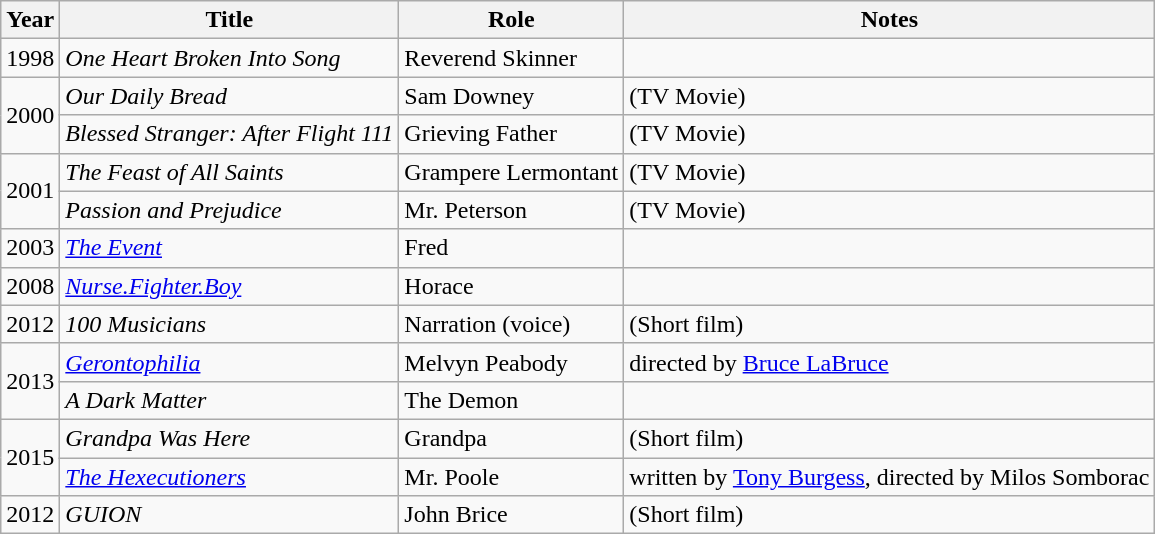<table class="wikitable sortable">
<tr>
<th>Year</th>
<th>Title</th>
<th>Role</th>
<th class="unsortable">Notes</th>
</tr>
<tr>
<td rowspan=1>1998</td>
<td><em>One Heart Broken Into Song</em></td>
<td>Reverend Skinner</td>
<td></td>
</tr>
<tr>
<td rowspan=2>2000</td>
<td><em>Our Daily Bread</em></td>
<td>Sam Downey</td>
<td>(TV Movie)</td>
</tr>
<tr>
<td><em>Blessed Stranger: After Flight 111</em></td>
<td>Grieving Father</td>
<td>(TV Movie)</td>
</tr>
<tr>
<td rowspan=2>2001</td>
<td data-sort-value="Feast of All Saints, The"><em>The Feast of All Saints</em></td>
<td>Grampere Lermontant</td>
<td>(TV Movie)</td>
</tr>
<tr>
<td><em>Passion and Prejudice</em></td>
<td>Mr. Peterson</td>
<td>(TV Movie)</td>
</tr>
<tr>
<td rowspan=1>2003</td>
<td data-sort-value="Event, The"><em><a href='#'>The Event</a></em></td>
<td>Fred</td>
<td></td>
</tr>
<tr>
<td rowspan=1>2008</td>
<td><em><a href='#'>Nurse.Fighter.Boy</a></em></td>
<td>Horace</td>
<td></td>
</tr>
<tr>
<td rowspan=1>2012</td>
<td><em>100 Musicians</em></td>
<td>Narration (voice)</td>
<td>(Short film)</td>
</tr>
<tr>
<td rowspan="2">2013</td>
<td><em><a href='#'>Gerontophilia</a></em></td>
<td>Melvyn Peabody</td>
<td>directed by <a href='#'>Bruce LaBruce</a></td>
</tr>
<tr>
<td data-sort-value="Dark Matter, A"><em>A Dark Matter</em></td>
<td>The Demon</td>
<td></td>
</tr>
<tr>
<td rowspan="2">2015</td>
<td><em>Grandpa Was Here</em></td>
<td>Grandpa</td>
<td>(Short film)</td>
</tr>
<tr>
<td data-sort-value="Hexecutioners, The"><em><a href='#'>The Hexecutioners</a></em></td>
<td>Mr. Poole</td>
<td>written by <a href='#'>Tony Burgess</a>, directed by Milos Somborac</td>
</tr>
<tr>
<td rowspan=1>2012</td>
<td><em>GUION</em></td>
<td>John Brice</td>
<td>(Short film)</td>
</tr>
</table>
